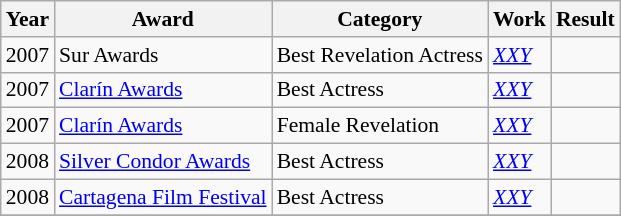<table class="wikitable" style="font-size: 90%;">
<tr>
<th>Year</th>
<th>Award</th>
<th>Category</th>
<th>Work</th>
<th>Result</th>
</tr>
<tr>
<td>2007</td>
<td>Sur Awards</td>
<td>Best Revelation Actress</td>
<td><em><a href='#'>XXY</a></em></td>
<td></td>
</tr>
<tr>
<td>2007</td>
<td><a href='#'>Clarín Awards</a></td>
<td>Best Actress</td>
<td><em><a href='#'>XXY</a></em></td>
<td></td>
</tr>
<tr>
<td>2007</td>
<td><a href='#'>Clarín Awards</a></td>
<td>Female Revelation</td>
<td><em><a href='#'>XXY</a></em></td>
<td></td>
</tr>
<tr>
<td>2008</td>
<td><a href='#'>Silver Condor Awards</a></td>
<td>Best Actress</td>
<td><em><a href='#'>XXY</a></em></td>
<td></td>
</tr>
<tr>
<td>2008</td>
<td><a href='#'>Cartagena Film Festival</a></td>
<td>Best Actress</td>
<td><em><a href='#'>XXY</a></em></td>
<td></td>
</tr>
<tr>
</tr>
</table>
